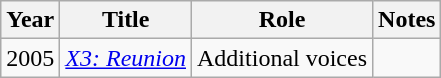<table class = "wikitable">
<tr>
<th>Year</th>
<th>Title</th>
<th>Role</th>
<th>Notes</th>
</tr>
<tr>
<td>2005</td>
<td><em><a href='#'>X3: Reunion</a></em></td>
<td>Additional voices</td>
<td></td>
</tr>
</table>
